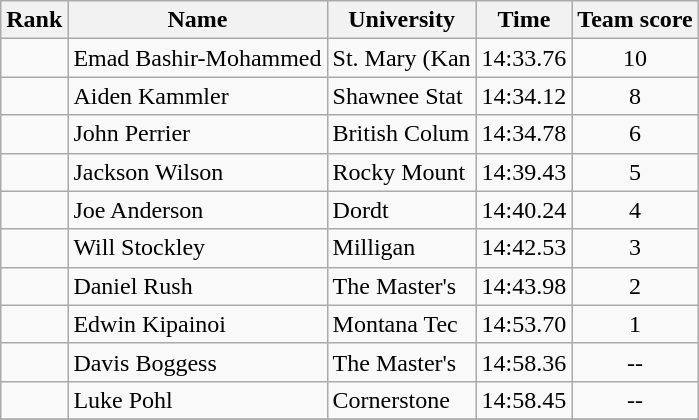<table class="wikitable sortable" style="text-align:center">
<tr>
<th>Rank</th>
<th>Name</th>
<th>University</th>
<th>Time</th>
<th>Team score</th>
</tr>
<tr>
<td></td>
<td align=left>Emad Bashir-Mohammed</td>
<td align="left">St. Mary (Kan</td>
<td>14:33.76</td>
<td>10</td>
</tr>
<tr>
<td></td>
<td align=left>Aiden Kammler</td>
<td align="left">Shawnee Stat</td>
<td>14:34.12</td>
<td>8</td>
</tr>
<tr>
<td></td>
<td align=left>John Perrier</td>
<td align="left">British Colum</td>
<td>14:34.78</td>
<td>6</td>
</tr>
<tr>
<td></td>
<td align=left>Jackson Wilson</td>
<td align="left">Rocky Mount</td>
<td>14:39.43</td>
<td>5</td>
</tr>
<tr>
<td></td>
<td align=left>Joe Anderson</td>
<td align="left">Dordt</td>
<td>14:40.24</td>
<td>4</td>
</tr>
<tr>
<td></td>
<td align=left>Will Stockley</td>
<td align="left">Milligan</td>
<td>14:42.53</td>
<td>3</td>
</tr>
<tr>
<td></td>
<td align=left>Daniel Rush</td>
<td align="left">The Master's</td>
<td>14:43.98</td>
<td>2</td>
</tr>
<tr>
<td></td>
<td align=left>Edwin Kipainoi</td>
<td align="left">Montana Tec</td>
<td>14:53.70</td>
<td>1</td>
</tr>
<tr>
<td></td>
<td align=left>Davis Boggess</td>
<td align="left">The Master's</td>
<td>14:58.36</td>
<td>--</td>
</tr>
<tr>
<td></td>
<td align=left>Luke Pohl</td>
<td align="left">Cornerstone</td>
<td>14:58.45</td>
<td>--</td>
</tr>
<tr>
</tr>
</table>
